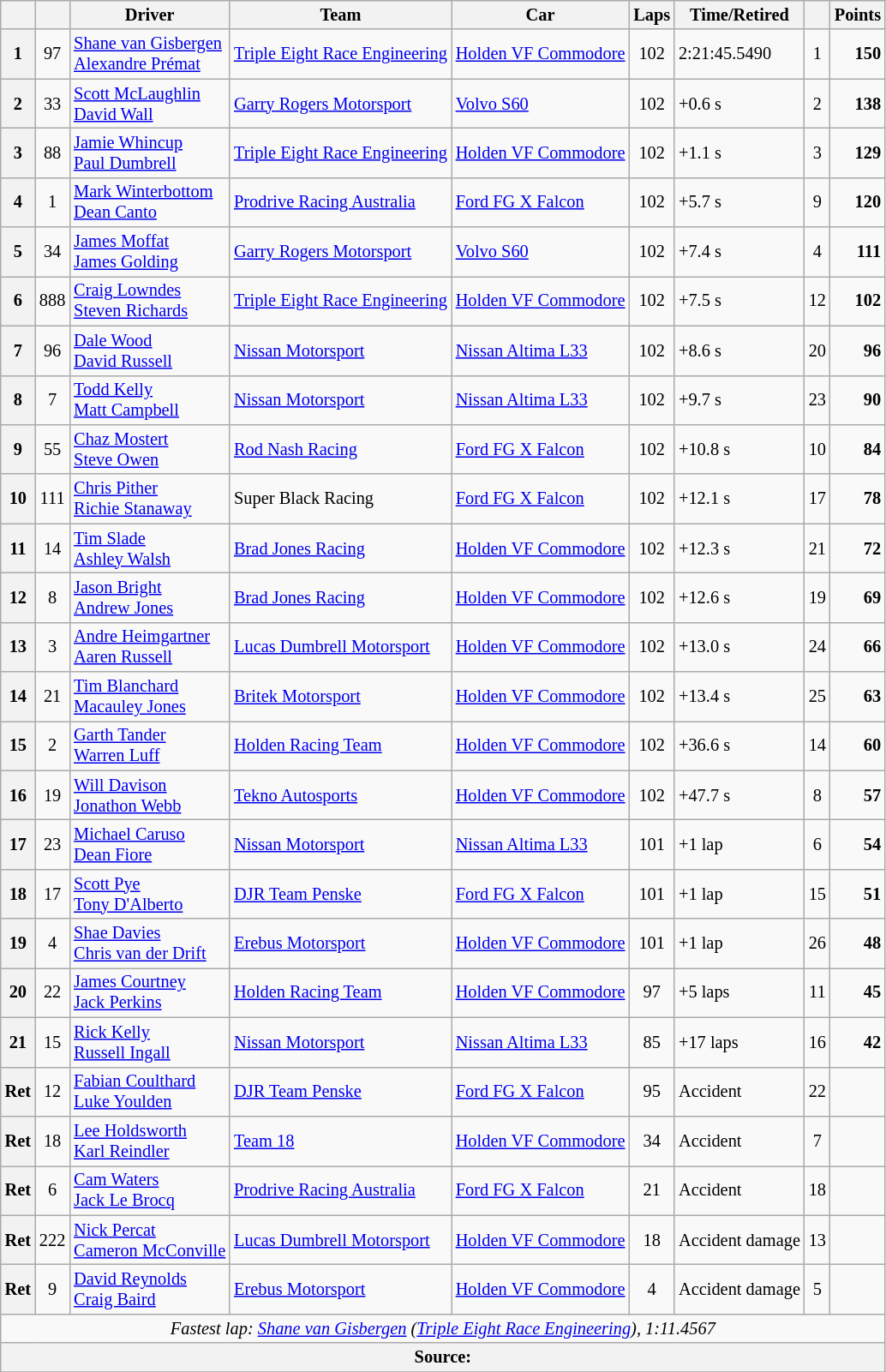<table class="wikitable" style="font-size: 85%">
<tr>
<th></th>
<th></th>
<th>Driver</th>
<th>Team</th>
<th>Car</th>
<th>Laps</th>
<th>Time/Retired</th>
<th></th>
<th>Points</th>
</tr>
<tr>
<th>1</th>
<td align="center">97</td>
<td> <a href='#'>Shane van Gisbergen</a><br> <a href='#'>Alexandre Prémat</a></td>
<td><a href='#'>Triple Eight Race Engineering</a></td>
<td><a href='#'>Holden VF Commodore</a></td>
<td align="center">102</td>
<td>2:21:45.5490</td>
<td align="center">1</td>
<td align="right"><strong>150</strong></td>
</tr>
<tr>
<th>2</th>
<td align="center">33</td>
<td> <a href='#'>Scott McLaughlin</a><br> <a href='#'>David Wall</a></td>
<td><a href='#'>Garry Rogers Motorsport</a></td>
<td><a href='#'>Volvo S60</a></td>
<td align="center">102</td>
<td>+0.6 s</td>
<td align="center">2</td>
<td align="right"><strong>138</strong></td>
</tr>
<tr>
<th>3</th>
<td align="center">88</td>
<td> <a href='#'>Jamie Whincup</a><br> <a href='#'>Paul Dumbrell</a></td>
<td><a href='#'>Triple Eight Race Engineering</a></td>
<td><a href='#'>Holden VF Commodore</a></td>
<td align="center">102</td>
<td>+1.1 s</td>
<td align="center">3</td>
<td align="right"><strong>129</strong></td>
</tr>
<tr>
<th>4</th>
<td align="center">1</td>
<td> <a href='#'>Mark Winterbottom</a><br> <a href='#'>Dean Canto</a></td>
<td><a href='#'>Prodrive Racing Australia</a></td>
<td><a href='#'>Ford FG X Falcon</a></td>
<td align="center">102</td>
<td>+5.7 s</td>
<td align="center">9</td>
<td align="right"><strong>120</strong></td>
</tr>
<tr>
<th>5</th>
<td align="center">34</td>
<td> <a href='#'>James Moffat</a><br> <a href='#'>James Golding</a></td>
<td><a href='#'>Garry Rogers Motorsport</a></td>
<td><a href='#'>Volvo S60</a></td>
<td align="center">102</td>
<td>+7.4 s</td>
<td align="center">4</td>
<td align="right"><strong>111</strong></td>
</tr>
<tr>
<th>6</th>
<td align="center">888</td>
<td> <a href='#'>Craig Lowndes</a><br> <a href='#'>Steven Richards</a></td>
<td><a href='#'>Triple Eight Race Engineering</a></td>
<td><a href='#'>Holden VF Commodore</a></td>
<td align="center">102</td>
<td>+7.5 s</td>
<td align="center">12</td>
<td align="right"><strong>102</strong></td>
</tr>
<tr>
<th>7</th>
<td align="center">96</td>
<td> <a href='#'>Dale Wood</a><br> <a href='#'>David Russell</a></td>
<td><a href='#'>Nissan Motorsport</a></td>
<td><a href='#'>Nissan Altima L33</a></td>
<td align="center">102</td>
<td>+8.6 s</td>
<td align="center">20</td>
<td align="right"><strong>96</strong></td>
</tr>
<tr>
<th>8</th>
<td align="center">7</td>
<td> <a href='#'>Todd Kelly</a><br> <a href='#'>Matt Campbell</a></td>
<td><a href='#'>Nissan Motorsport</a></td>
<td><a href='#'>Nissan Altima L33</a></td>
<td align="center">102</td>
<td>+9.7 s</td>
<td align="center">23</td>
<td align="right"><strong>90</strong></td>
</tr>
<tr>
<th>9</th>
<td align="center">55</td>
<td> <a href='#'>Chaz Mostert</a><br> <a href='#'>Steve Owen</a></td>
<td><a href='#'>Rod Nash Racing</a></td>
<td><a href='#'>Ford FG X Falcon</a></td>
<td align="center">102</td>
<td>+10.8 s</td>
<td align="center">10</td>
<td align="right"><strong>84</strong></td>
</tr>
<tr>
<th>10</th>
<td align="center">111</td>
<td> <a href='#'>Chris Pither</a><br> <a href='#'>Richie Stanaway</a></td>
<td>Super Black Racing</td>
<td><a href='#'>Ford FG X Falcon</a></td>
<td align="center">102</td>
<td>+12.1 s</td>
<td align="center">17</td>
<td align="right"><strong>78</strong></td>
</tr>
<tr>
<th>11</th>
<td align="center">14</td>
<td> <a href='#'>Tim Slade</a><br> <a href='#'>Ashley Walsh</a></td>
<td><a href='#'>Brad Jones Racing</a></td>
<td><a href='#'>Holden VF Commodore</a></td>
<td align="center">102</td>
<td>+12.3 s</td>
<td align="center">21</td>
<td align="right"><strong>72</strong></td>
</tr>
<tr>
<th>12</th>
<td align="center">8</td>
<td> <a href='#'>Jason Bright</a><br> <a href='#'>Andrew Jones</a></td>
<td><a href='#'>Brad Jones Racing</a></td>
<td><a href='#'>Holden VF Commodore</a></td>
<td align="center">102</td>
<td>+12.6 s</td>
<td align="center">19</td>
<td align="right"><strong>69</strong></td>
</tr>
<tr>
<th>13</th>
<td align="center">3</td>
<td> <a href='#'>Andre Heimgartner</a><br> <a href='#'>Aaren Russell</a></td>
<td><a href='#'>Lucas Dumbrell Motorsport</a></td>
<td><a href='#'>Holden VF Commodore</a></td>
<td align="center">102</td>
<td>+13.0 s</td>
<td align="center">24</td>
<td align="right"><strong>66</strong></td>
</tr>
<tr>
<th>14</th>
<td align="center">21</td>
<td> <a href='#'>Tim Blanchard</a><br> <a href='#'>Macauley Jones</a></td>
<td><a href='#'>Britek Motorsport</a></td>
<td><a href='#'>Holden VF Commodore</a></td>
<td align="center">102</td>
<td>+13.4 s</td>
<td align="center">25</td>
<td align="right"><strong>63</strong></td>
</tr>
<tr>
<th>15</th>
<td align="center">2</td>
<td> <a href='#'>Garth Tander</a><br> <a href='#'>Warren Luff</a></td>
<td><a href='#'>Holden Racing Team</a></td>
<td><a href='#'>Holden VF Commodore</a></td>
<td align="center">102</td>
<td>+36.6 s</td>
<td align="center">14</td>
<td align="right"><strong>60</strong></td>
</tr>
<tr>
<th>16</th>
<td align="center">19</td>
<td> <a href='#'>Will Davison</a><br> <a href='#'>Jonathon Webb</a></td>
<td><a href='#'>Tekno Autosports</a></td>
<td><a href='#'>Holden VF Commodore</a></td>
<td align="center">102</td>
<td>+47.7 s</td>
<td align="center">8</td>
<td align="right"><strong>57</strong></td>
</tr>
<tr>
<th>17</th>
<td align="center">23</td>
<td> <a href='#'>Michael Caruso</a><br> <a href='#'>Dean Fiore</a></td>
<td><a href='#'>Nissan Motorsport</a></td>
<td><a href='#'>Nissan Altima L33</a></td>
<td align="center">101</td>
<td>+1 lap</td>
<td align="center">6</td>
<td align="right"><strong>54</strong></td>
</tr>
<tr>
<th>18</th>
<td align="center">17</td>
<td> <a href='#'>Scott Pye</a><br> <a href='#'>Tony D'Alberto</a></td>
<td><a href='#'>DJR Team Penske</a></td>
<td><a href='#'>Ford FG X Falcon</a></td>
<td align="center">101</td>
<td>+1 lap</td>
<td align="center">15</td>
<td align="right"><strong>51</strong></td>
</tr>
<tr>
<th>19</th>
<td align="center">4</td>
<td> <a href='#'>Shae Davies</a><br> <a href='#'>Chris van der Drift</a></td>
<td><a href='#'>Erebus Motorsport</a></td>
<td><a href='#'>Holden VF Commodore</a></td>
<td align="center">101</td>
<td>+1 lap</td>
<td align="center">26</td>
<td align="right"><strong>48</strong></td>
</tr>
<tr>
<th>20</th>
<td align="center">22</td>
<td> <a href='#'>James Courtney</a><br> <a href='#'>Jack Perkins</a></td>
<td><a href='#'>Holden Racing Team</a></td>
<td><a href='#'>Holden VF Commodore</a></td>
<td align="center">97</td>
<td>+5 laps</td>
<td align="center">11</td>
<td align="right"><strong>45</strong></td>
</tr>
<tr>
<th>21</th>
<td align="center">15</td>
<td> <a href='#'>Rick Kelly</a><br> <a href='#'>Russell Ingall</a></td>
<td><a href='#'>Nissan Motorsport</a></td>
<td><a href='#'>Nissan Altima L33</a></td>
<td align="center">85</td>
<td>+17 laps</td>
<td align="center">16</td>
<td align="right"><strong>42</strong></td>
</tr>
<tr>
<th>Ret</th>
<td align="center">12</td>
<td> <a href='#'>Fabian Coulthard</a><br> <a href='#'>Luke Youlden</a></td>
<td><a href='#'>DJR Team Penske</a></td>
<td><a href='#'>Ford FG X Falcon</a></td>
<td align="center">95</td>
<td>Accident</td>
<td align="center">22</td>
<td></td>
</tr>
<tr>
<th>Ret</th>
<td align="center">18</td>
<td> <a href='#'>Lee Holdsworth</a><br> <a href='#'>Karl Reindler</a></td>
<td><a href='#'>Team 18</a></td>
<td><a href='#'>Holden VF Commodore</a></td>
<td align="center">34</td>
<td>Accident</td>
<td align="center">7</td>
<td></td>
</tr>
<tr>
<th>Ret</th>
<td align="center">6</td>
<td> <a href='#'>Cam Waters</a><br> <a href='#'>Jack Le Brocq</a></td>
<td><a href='#'>Prodrive Racing Australia</a></td>
<td><a href='#'>Ford FG X Falcon</a></td>
<td align="center">21</td>
<td>Accident</td>
<td align="center">18</td>
<td></td>
</tr>
<tr>
<th>Ret</th>
<td align="center">222</td>
<td> <a href='#'>Nick Percat</a><br> <a href='#'>Cameron McConville</a></td>
<td><a href='#'>Lucas Dumbrell Motorsport</a></td>
<td><a href='#'>Holden VF Commodore</a></td>
<td align="center">18</td>
<td>Accident damage</td>
<td align="center">13</td>
<td></td>
</tr>
<tr>
<th>Ret</th>
<td align="center">9</td>
<td> <a href='#'>David Reynolds</a><br> <a href='#'>Craig Baird</a></td>
<td><a href='#'>Erebus Motorsport</a></td>
<td><a href='#'>Holden VF Commodore</a></td>
<td align="center">4</td>
<td>Accident damage</td>
<td align="center">5</td>
<td></td>
</tr>
<tr>
<td colspan="9" align="center"><em>Fastest lap: <a href='#'>Shane van Gisbergen</a> (<a href='#'>Triple Eight Race Engineering</a>), 1:11.4567</em></td>
</tr>
<tr>
<th colspan="9">Source:</th>
</tr>
<tr>
</tr>
</table>
